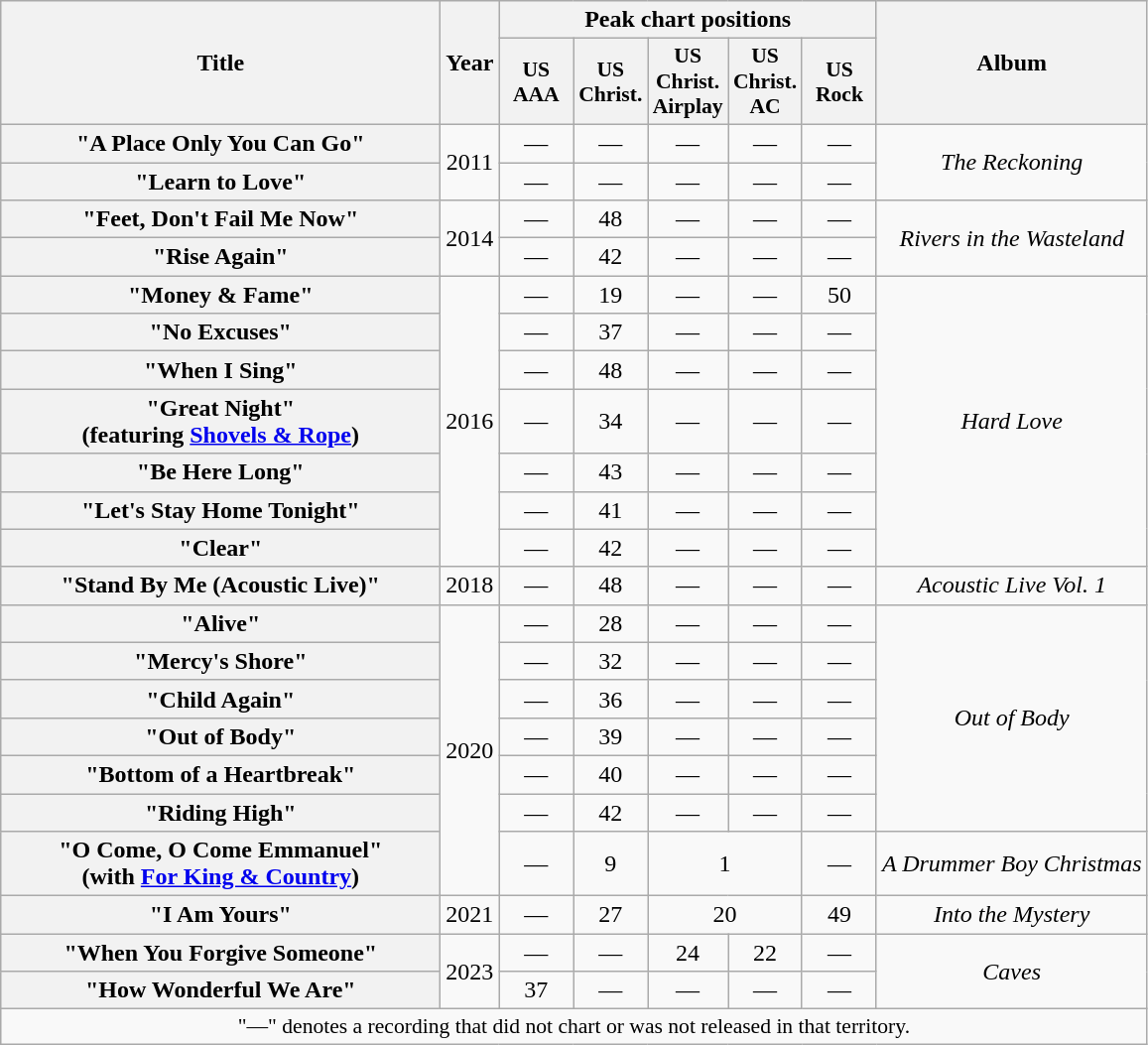<table class="wikitable plainrowheaders" style="text-align:center;">
<tr>
<th scope="col" rowspan="2" style="width:18em;">Title</th>
<th scope="col" rowspan="2">Year</th>
<th colspan="5">Peak chart positions</th>
<th scope="col" rowspan="2">Album</th>
</tr>
<tr>
<th scope="col" style="width:3em;font-size:90%;">US<br>AAA<br></th>
<th scope="col" style="width:3em;font-size:90%;">US<br>Christ.<br></th>
<th scope="col" style="width:3em;font-size:90%;">US<br>Christ.<br>Airplay<br></th>
<th scope="col" style="width:3em;font-size:90%;">US<br>Christ.<br>AC<br></th>
<th scope="col" style="width:3em;font-size:90%;">US<br>Rock<br></th>
</tr>
<tr>
<th scope="row">"A Place Only You Can Go"</th>
<td rowspan="2">2011</td>
<td>—</td>
<td>—</td>
<td>—</td>
<td>—</td>
<td>—</td>
<td rowspan="2"><em>The Reckoning</em></td>
</tr>
<tr>
<th scope="row">"Learn to Love"</th>
<td>—</td>
<td>—</td>
<td>—</td>
<td>—</td>
<td>—</td>
</tr>
<tr>
<th scope="row">"Feet, Don't Fail Me Now"</th>
<td rowspan="2">2014</td>
<td>—</td>
<td>48</td>
<td>—</td>
<td>—</td>
<td>—</td>
<td rowspan="2"><em>Rivers in the Wasteland</em></td>
</tr>
<tr>
<th scope="row">"Rise Again"</th>
<td>—</td>
<td>42</td>
<td>—</td>
<td>—</td>
<td>—</td>
</tr>
<tr>
<th scope="row">"Money & Fame"</th>
<td rowspan="7">2016</td>
<td>—</td>
<td>19</td>
<td>—</td>
<td>—</td>
<td>50</td>
<td rowspan="7"><em>Hard Love</em></td>
</tr>
<tr>
<th scope="row">"No Excuses"</th>
<td>—</td>
<td>37</td>
<td>—</td>
<td>—</td>
<td>—</td>
</tr>
<tr>
<th scope="row">"When I Sing"</th>
<td>—</td>
<td>48</td>
<td>—</td>
<td>—</td>
<td>—</td>
</tr>
<tr>
<th scope="row">"Great Night"<br><span>(featuring <a href='#'>Shovels & Rope</a>)</span></th>
<td>—</td>
<td>34</td>
<td>—</td>
<td>—</td>
<td>—</td>
</tr>
<tr>
<th scope="row">"Be Here Long"</th>
<td>—</td>
<td>43</td>
<td>—</td>
<td>—</td>
<td>—</td>
</tr>
<tr>
<th scope="row">"Let's Stay Home Tonight"</th>
<td>—</td>
<td>41</td>
<td>—</td>
<td>—</td>
<td>—</td>
</tr>
<tr>
<th scope="row">"Clear"</th>
<td>—</td>
<td>42</td>
<td>—</td>
<td>—</td>
<td>—</td>
</tr>
<tr>
<th scope="row">"Stand By Me (Acoustic Live)"</th>
<td>2018</td>
<td>—</td>
<td>48</td>
<td>—</td>
<td>—</td>
<td>—</td>
<td><em>Acoustic Live Vol. 1</em></td>
</tr>
<tr>
<th scope="row">"Alive"</th>
<td rowspan="7">2020</td>
<td>—</td>
<td>28</td>
<td>—</td>
<td>—</td>
<td>—</td>
<td rowspan="6"><em>Out of Body</em></td>
</tr>
<tr>
<th scope="row">"Mercy's Shore"</th>
<td>—</td>
<td>32</td>
<td>—</td>
<td>—</td>
<td>—</td>
</tr>
<tr>
<th scope="row">"Child Again"</th>
<td>—</td>
<td>36</td>
<td>—</td>
<td>—</td>
<td>—</td>
</tr>
<tr>
<th scope="row">"Out of Body"</th>
<td>—</td>
<td>39</td>
<td>—</td>
<td>—</td>
<td>—</td>
</tr>
<tr>
<th scope="row">"Bottom of a Heartbreak"</th>
<td>—</td>
<td>40</td>
<td>—</td>
<td>—</td>
<td>—</td>
</tr>
<tr>
<th scope="row">"Riding High"</th>
<td>—</td>
<td>42</td>
<td>—</td>
<td>—</td>
<td>—</td>
</tr>
<tr>
<th scope="row">"O Come, O Come Emmanuel"<br><span>(with <a href='#'>For King & Country</a>)</span></th>
<td>—</td>
<td>9</td>
<td colspan="2">1</td>
<td>—</td>
<td><em>A Drummer Boy Christmas</em></td>
</tr>
<tr>
<th scope="row">"I Am Yours"</th>
<td rowspan="1">2021</td>
<td>—</td>
<td>27</td>
<td colspan="2">20</td>
<td>49</td>
<td rowspan="1"><em>Into the Mystery</em></td>
</tr>
<tr>
<th scope="row">"When You Forgive Someone"</th>
<td rowspan="2">2023</td>
<td>—</td>
<td>—</td>
<td>24</td>
<td>22</td>
<td>—</td>
<td rowspan="2"><em>Caves</em></td>
</tr>
<tr>
<th scope="row">"How Wonderful We Are"</th>
<td>37</td>
<td>—</td>
<td>—</td>
<td>—</td>
<td>—</td>
</tr>
<tr>
<td colspan="8" style="font-size:90%">"—" denotes a recording that did not chart or was not released in that territory.</td>
</tr>
</table>
